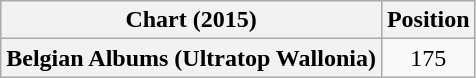<table class="wikitable plainrowheaders" style="text-align:center">
<tr>
<th scope="col">Chart (2015)</th>
<th scope="col">Position</th>
</tr>
<tr>
<th scope="row">Belgian Albums (Ultratop Wallonia)</th>
<td>175</td>
</tr>
</table>
